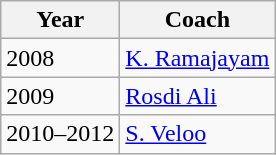<table class="wikitable">
<tr>
<th>Year</th>
<th>Coach</th>
</tr>
<tr>
<td>2008</td>
<td> <a href='#'>K. Ramajayam</a></td>
</tr>
<tr>
<td>2009</td>
<td> <a href='#'>Rosdi Ali</a></td>
</tr>
<tr>
<td>2010–2012</td>
<td> <a href='#'>S. Veloo</a></td>
</tr>
</table>
